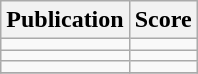<table class="wikitable">
<tr>
<th>Publication</th>
<th>Score</th>
</tr>
<tr>
<td></td>
<td></td>
</tr>
<tr>
<td></td>
<td></td>
</tr>
<tr>
<td></td>
<td></td>
</tr>
<tr>
</tr>
</table>
